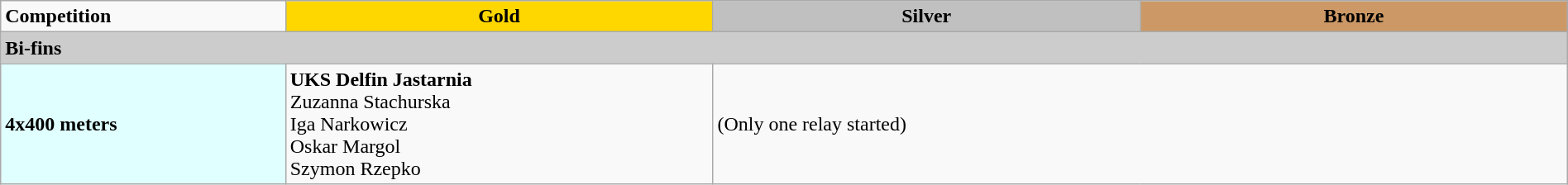<table class="wikitable" style="font-size:100%" width="100%">
<tr>
<td width="14%"><strong>Competition</strong></td>
<td align="center" bgcolor="gold" width="21%"><strong>Gold</strong></td>
<td align="center" bgcolor="silver" width="21%"><strong>Silver</strong></td>
<td align="center" bgcolor="CC9966" width="21%"><strong>Bronze</strong></td>
</tr>
<tr bgcolor="#cccccc">
<td colspan="4"><strong>Bi-fins</strong></td>
</tr>
<tr>
<td bgcolor="E0FFFF"><strong>4x400 meters</strong></td>
<td><strong>UKS Delfin Jastarnia</strong><br>Zuzanna Stachurska<br>Iga Narkowicz<br>Oskar Margol<br>Szymon Rzepko</td>
<td colspan="2">(Only one relay started)</td>
</tr>
</table>
